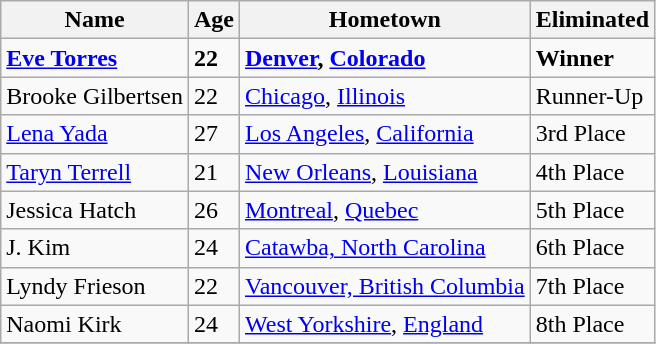<table class="wikitable sortable">
<tr>
<th>Name</th>
<th>Age</th>
<th>Hometown</th>
<th>Eliminated</th>
</tr>
<tr>
<td><strong><a href='#'>Eve Torres</a></strong></td>
<td><strong>22</strong></td>
<td><strong><a href='#'>Denver</a>, <a href='#'>Colorado</a></strong></td>
<td><strong>Winner</strong></td>
</tr>
<tr>
<td>Brooke Gilbertsen</td>
<td>22</td>
<td><a href='#'>Chicago</a>, <a href='#'>Illinois</a></td>
<td>Runner-Up</td>
</tr>
<tr>
<td><a href='#'>Lena Yada</a></td>
<td>27</td>
<td><a href='#'>Los Angeles</a>, <a href='#'>California</a></td>
<td>3rd Place</td>
</tr>
<tr>
<td><a href='#'>Taryn Terrell</a></td>
<td>21</td>
<td><a href='#'>New Orleans</a>, <a href='#'>Louisiana</a></td>
<td>4th Place</td>
</tr>
<tr>
<td>Jessica Hatch</td>
<td>26</td>
<td><a href='#'>Montreal</a>, <a href='#'>Quebec</a></td>
<td>5th Place</td>
</tr>
<tr>
<td>J. Kim</td>
<td>24</td>
<td><a href='#'>Catawba, North Carolina</a></td>
<td>6th Place</td>
</tr>
<tr>
<td>Lyndy Frieson</td>
<td>22</td>
<td><a href='#'>Vancouver, British Columbia</a></td>
<td>7th Place</td>
</tr>
<tr>
<td>Naomi Kirk</td>
<td>24</td>
<td><a href='#'>West Yorkshire</a>, <a href='#'>England</a></td>
<td>8th Place</td>
</tr>
<tr>
</tr>
</table>
